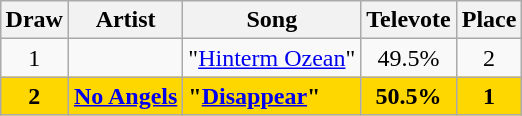<table class="sortable wikitable" style="margin: 1em auto 1em auto; text-align:center">
<tr>
<th>Draw</th>
<th>Artist</th>
<th>Song</th>
<th>Televote</th>
<th>Place</th>
</tr>
<tr>
<td>1</td>
<td align="left"></td>
<td align="left">"<a href='#'>Hinterm Ozean</a>"</td>
<td>49.5%</td>
<td>2</td>
</tr>
<tr style="background-color:gold; font-weight:bold;">
<td>2</td>
<td align="left"><a href='#'>No Angels</a></td>
<td align="left">"<a href='#'>Disappear</a>"</td>
<td>50.5%</td>
<td>1</td>
</tr>
</table>
